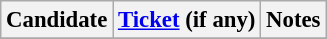<table class="wikitable" style="font-size: 95%">
<tr>
<th>Candidate</th>
<th><a href='#'>Ticket</a> (if any)</th>
<th>Notes</th>
</tr>
<tr>
</tr>
</table>
